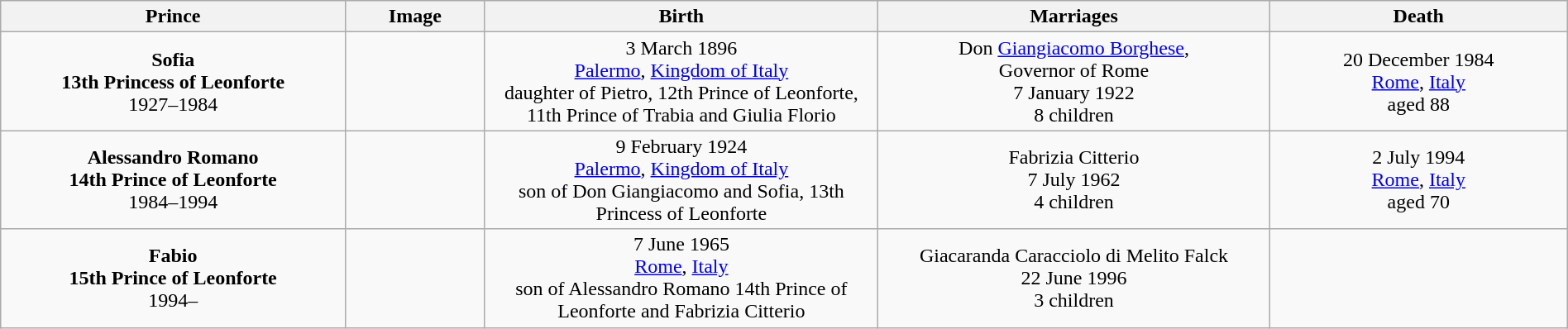<table style="text-align:center; width:100%" class="wikitable">
<tr>
<th width=22%>Prince</th>
<th width=105px>Image</th>
<th>Birth</th>
<th width=25%>Marriages</th>
<th width=19%>Death</th>
</tr>
<tr>
<td><strong>Sofia <br> 13th Princess of Leonforte</strong><br>1927–1984</td>
<td></td>
<td>3 March 1896<br><a href='#'>Palermo</a>, <a href='#'>Kingdom of Italy</a><br>daughter of Pietro, 12th Prince of Leonforte, 11th Prince of Trabia and Giulia Florio</td>
<td>Don <a href='#'>Giangiacomo Borghese</a>, <br>Governor of Rome<br> 7 January 1922<br>8 children</td>
<td>20 December 1984<br><a href='#'>Rome</a>, <a href='#'>Italy</a><br>aged 88</td>
</tr>
<tr>
<td><strong>Alessandro Romano <br> 14th Prince of Leonforte</strong><br>1984–1994</td>
<td></td>
<td>9 February 1924<br><a href='#'>Palermo</a>, <a href='#'>Kingdom of Italy</a><br>son of Don Giangiacomo and Sofia, 13th Princess of Leonforte</td>
<td>Fabrizia Citterio<br> 7 July 1962<br>4 children</td>
<td>2 July 1994<br><a href='#'>Rome</a>, <a href='#'>Italy</a><br>aged 70</td>
</tr>
<tr>
<td><strong>Fabio <br> 15th Prince of Leonforte</strong><br>1994–</td>
<td></td>
<td>7 June 1965<br><a href='#'>Rome</a>, <a href='#'>Italy</a><br>son of Alessandro Romano 14th Prince of Leonforte and Fabrizia Citterio</td>
<td>Giacaranda Caracciolo di Melito Falck<br>22 June 1996<br>3 children</td>
</tr>
</table>
